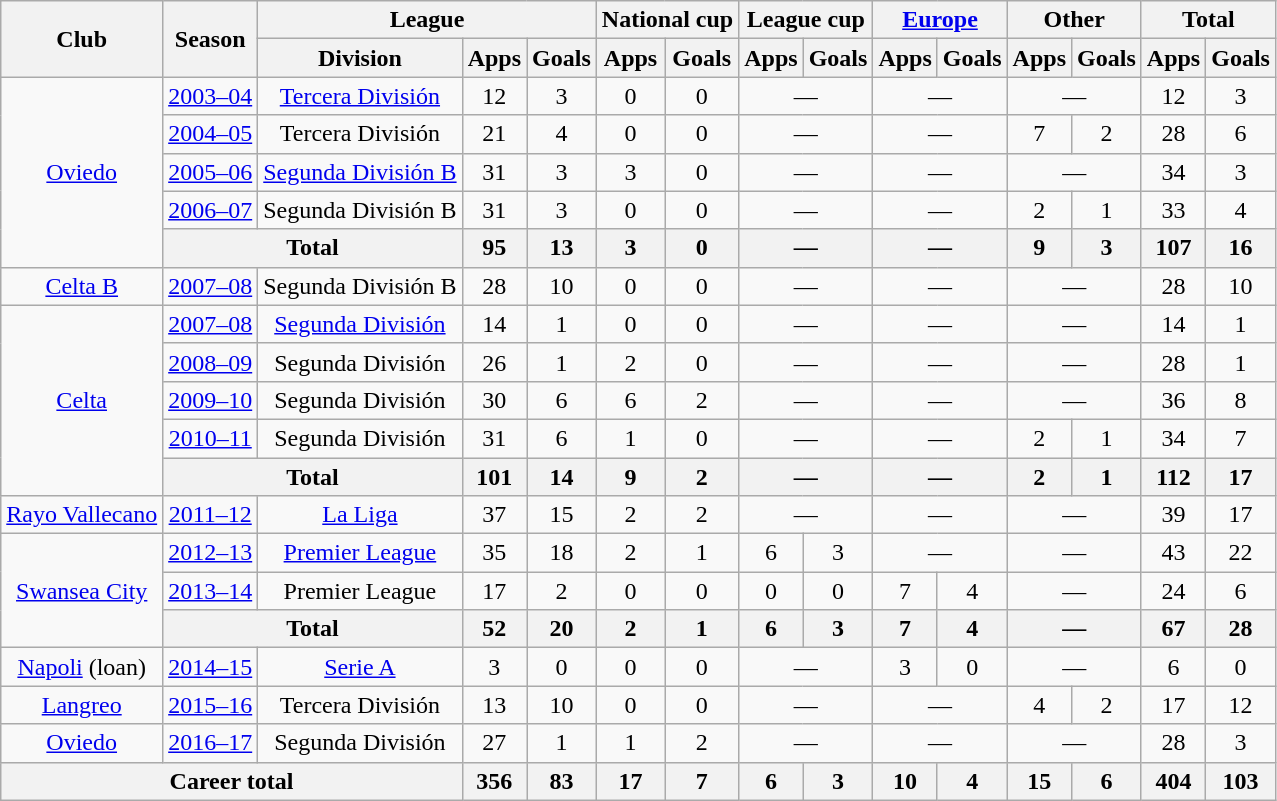<table class="wikitable" style="text-align: center">
<tr>
<th rowspan="2">Club</th>
<th rowspan="2">Season</th>
<th colspan="3">League</th>
<th colspan="2">National cup</th>
<th colspan="2">League cup</th>
<th colspan="2"><a href='#'>Europe</a></th>
<th colspan="2">Other</th>
<th colspan="2">Total</th>
</tr>
<tr>
<th>Division</th>
<th>Apps</th>
<th>Goals</th>
<th>Apps</th>
<th>Goals</th>
<th>Apps</th>
<th>Goals</th>
<th>Apps</th>
<th>Goals</th>
<th>Apps</th>
<th>Goals</th>
<th>Apps</th>
<th>Goals</th>
</tr>
<tr>
<td rowspan="5"><a href='#'>Oviedo</a></td>
<td><a href='#'>2003–04</a></td>
<td><a href='#'>Tercera División</a></td>
<td>12</td>
<td>3</td>
<td>0</td>
<td>0</td>
<td colspan="2">—</td>
<td colspan="2">—</td>
<td colspan="2">—</td>
<td>12</td>
<td>3</td>
</tr>
<tr>
<td><a href='#'>2004–05</a></td>
<td>Tercera División</td>
<td>21</td>
<td>4</td>
<td>0</td>
<td>0</td>
<td colspan="2">—</td>
<td colspan="2">—</td>
<td>7</td>
<td>2</td>
<td>28</td>
<td>6</td>
</tr>
<tr>
<td><a href='#'>2005–06</a></td>
<td><a href='#'>Segunda División B</a></td>
<td>31</td>
<td>3</td>
<td>3</td>
<td>0</td>
<td colspan="2">—</td>
<td colspan="2">—</td>
<td colspan="2">—</td>
<td>34</td>
<td>3</td>
</tr>
<tr>
<td><a href='#'>2006–07</a></td>
<td>Segunda División B</td>
<td>31</td>
<td>3</td>
<td>0</td>
<td>0</td>
<td colspan="2">—</td>
<td colspan="2">—</td>
<td>2</td>
<td>1</td>
<td>33</td>
<td>4</td>
</tr>
<tr>
<th colspan="2">Total</th>
<th>95</th>
<th>13</th>
<th>3</th>
<th>0</th>
<th colspan="2">—</th>
<th colspan="2">—</th>
<th>9</th>
<th>3</th>
<th>107</th>
<th>16</th>
</tr>
<tr>
<td rowspan="1"><a href='#'>Celta B</a></td>
<td><a href='#'>2007–08</a></td>
<td>Segunda División B</td>
<td>28</td>
<td>10</td>
<td>0</td>
<td>0</td>
<td colspan="2">—</td>
<td colspan="2">—</td>
<td colspan="2">—</td>
<td>28</td>
<td>10</td>
</tr>
<tr>
<td rowspan="5"><a href='#'>Celta</a></td>
<td><a href='#'>2007–08</a></td>
<td><a href='#'>Segunda División</a></td>
<td>14</td>
<td>1</td>
<td>0</td>
<td>0</td>
<td colspan="2">—</td>
<td colspan="2">—</td>
<td colspan="2">—</td>
<td>14</td>
<td>1</td>
</tr>
<tr>
<td><a href='#'>2008–09</a></td>
<td>Segunda División</td>
<td>26</td>
<td>1</td>
<td>2</td>
<td>0</td>
<td colspan="2">—</td>
<td colspan="2">—</td>
<td colspan="2">—</td>
<td>28</td>
<td>1</td>
</tr>
<tr>
<td><a href='#'>2009–10</a></td>
<td>Segunda División</td>
<td>30</td>
<td>6</td>
<td>6</td>
<td>2</td>
<td colspan="2">—</td>
<td colspan="2">—</td>
<td colspan="2">—</td>
<td>36</td>
<td>8</td>
</tr>
<tr>
<td><a href='#'>2010–11</a></td>
<td>Segunda División</td>
<td>31</td>
<td>6</td>
<td>1</td>
<td>0</td>
<td colspan="2">—</td>
<td colspan="2">—</td>
<td>2</td>
<td>1</td>
<td>34</td>
<td>7</td>
</tr>
<tr>
<th colspan="2">Total</th>
<th>101</th>
<th>14</th>
<th>9</th>
<th>2</th>
<th colspan="2">—</th>
<th colspan="2">—</th>
<th>2</th>
<th>1</th>
<th>112</th>
<th>17</th>
</tr>
<tr>
<td><a href='#'>Rayo Vallecano</a></td>
<td><a href='#'>2011–12</a></td>
<td><a href='#'>La Liga</a></td>
<td>37</td>
<td>15</td>
<td>2</td>
<td>2</td>
<td colspan="2">—</td>
<td colspan="2">—</td>
<td colspan="2">—</td>
<td>39</td>
<td>17</td>
</tr>
<tr>
<td rowspan="3"><a href='#'>Swansea City</a></td>
<td><a href='#'>2012–13</a></td>
<td><a href='#'>Premier League</a></td>
<td>35</td>
<td>18</td>
<td>2</td>
<td>1</td>
<td>6</td>
<td>3</td>
<td colspan="2">—</td>
<td colspan="2">—</td>
<td>43</td>
<td>22</td>
</tr>
<tr>
<td><a href='#'>2013–14</a></td>
<td>Premier League</td>
<td>17</td>
<td>2</td>
<td>0</td>
<td>0</td>
<td>0</td>
<td>0</td>
<td>7</td>
<td>4</td>
<td colspan="2">—</td>
<td>24</td>
<td>6</td>
</tr>
<tr>
<th colspan="2">Total</th>
<th>52</th>
<th>20</th>
<th>2</th>
<th>1</th>
<th>6</th>
<th>3</th>
<th>7</th>
<th>4</th>
<th colspan="2">—</th>
<th>67</th>
<th>28</th>
</tr>
<tr>
<td><a href='#'>Napoli</a> (loan)</td>
<td><a href='#'>2014–15</a></td>
<td><a href='#'>Serie A</a></td>
<td>3</td>
<td>0</td>
<td>0</td>
<td>0</td>
<td colspan="2">—</td>
<td>3</td>
<td>0</td>
<td colspan="2">—</td>
<td>6</td>
<td>0</td>
</tr>
<tr>
<td><a href='#'>Langreo</a></td>
<td><a href='#'>2015–16</a></td>
<td>Tercera División</td>
<td>13</td>
<td>10</td>
<td>0</td>
<td>0</td>
<td colspan="2">—</td>
<td colspan="2">—</td>
<td>4</td>
<td>2</td>
<td>17</td>
<td>12</td>
</tr>
<tr>
<td><a href='#'>Oviedo</a></td>
<td><a href='#'>2016–17</a></td>
<td>Segunda División</td>
<td>27</td>
<td>1</td>
<td>1</td>
<td>2</td>
<td colspan="2">—</td>
<td colspan="2">—</td>
<td colspan="2">—</td>
<td>28</td>
<td>3</td>
</tr>
<tr>
<th colspan="3">Career total</th>
<th>356</th>
<th>83</th>
<th>17</th>
<th>7</th>
<th>6</th>
<th>3</th>
<th>10</th>
<th>4</th>
<th>15</th>
<th>6</th>
<th>404</th>
<th>103</th>
</tr>
</table>
